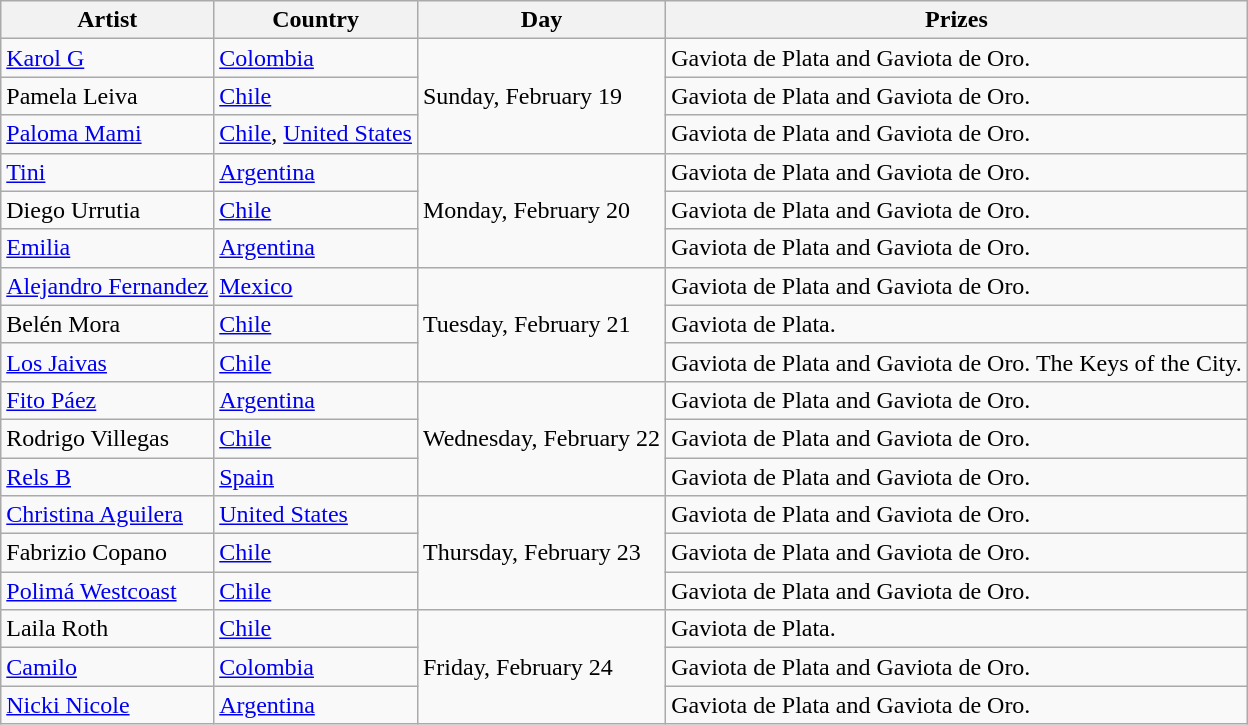<table class="wikitable">
<tr>
<th>Artist</th>
<th>Country</th>
<th>Day</th>
<th>Prizes</th>
</tr>
<tr>
<td><a href='#'>Karol G</a></td>
<td><a href='#'>Colombia</a></td>
<td rowspan="3">Sunday, February 19</td>
<td>Gaviota de Plata and Gaviota de Oro.</td>
</tr>
<tr>
<td>Pamela Leiva</td>
<td><a href='#'>Chile</a></td>
<td>Gaviota de Plata and Gaviota de Oro.</td>
</tr>
<tr>
<td><a href='#'>Paloma Mami</a></td>
<td><a href='#'>Chile</a>, <a href='#'>United States</a></td>
<td>Gaviota de Plata and Gaviota de Oro.</td>
</tr>
<tr>
<td><a href='#'>Tini</a></td>
<td><a href='#'>Argentina</a></td>
<td rowspan="3">Monday, February 20</td>
<td>Gaviota de Plata and Gaviota de Oro.</td>
</tr>
<tr>
<td>Diego Urrutia</td>
<td><a href='#'>Chile</a></td>
<td>Gaviota de Plata and Gaviota de Oro.</td>
</tr>
<tr>
<td><a href='#'>Emilia</a></td>
<td><a href='#'>Argentina</a></td>
<td>Gaviota de Plata and Gaviota de Oro.</td>
</tr>
<tr>
<td><a href='#'>Alejandro Fernandez</a></td>
<td><a href='#'>Mexico</a></td>
<td rowspan="3">Tuesday, February 21</td>
<td>Gaviota de Plata and Gaviota de Oro.</td>
</tr>
<tr>
<td>Belén Mora</td>
<td><a href='#'>Chile</a></td>
<td>Gaviota de Plata.</td>
</tr>
<tr>
<td><a href='#'>Los Jaivas</a></td>
<td><a href='#'>Chile</a></td>
<td>Gaviota de Plata and Gaviota de Oro. The Keys of the City.</td>
</tr>
<tr>
<td><a href='#'>Fito Páez</a></td>
<td><a href='#'>Argentina</a></td>
<td rowspan="3">Wednesday, February 22</td>
<td>Gaviota de Plata and Gaviota de Oro.</td>
</tr>
<tr>
<td>Rodrigo Villegas</td>
<td><a href='#'>Chile</a></td>
<td>Gaviota de Plata and Gaviota de Oro.</td>
</tr>
<tr>
<td><a href='#'>Rels B</a></td>
<td><a href='#'>Spain</a></td>
<td>Gaviota de Plata and Gaviota de Oro.</td>
</tr>
<tr>
<td><a href='#'>Christina Aguilera</a></td>
<td><a href='#'>United States</a></td>
<td rowspan="3">Thursday, February 23</td>
<td>Gaviota de Plata and Gaviota de Oro.</td>
</tr>
<tr>
<td>Fabrizio Copano</td>
<td><a href='#'>Chile</a></td>
<td>Gaviota de Plata and Gaviota de Oro.</td>
</tr>
<tr>
<td><a href='#'>Polimá Westcoast</a></td>
<td><a href='#'>Chile</a></td>
<td>Gaviota de Plata and Gaviota de Oro.</td>
</tr>
<tr>
<td>Laila Roth</td>
<td><a href='#'>Chile</a></td>
<td rowspan="3">Friday, February 24</td>
<td>Gaviota de Plata.</td>
</tr>
<tr>
<td><a href='#'>Camilo</a></td>
<td><a href='#'>Colombia</a></td>
<td>Gaviota de Plata and Gaviota de Oro.</td>
</tr>
<tr>
<td><a href='#'>Nicki Nicole</a></td>
<td><a href='#'>Argentina</a></td>
<td>Gaviota de Plata and Gaviota de Oro.</td>
</tr>
</table>
